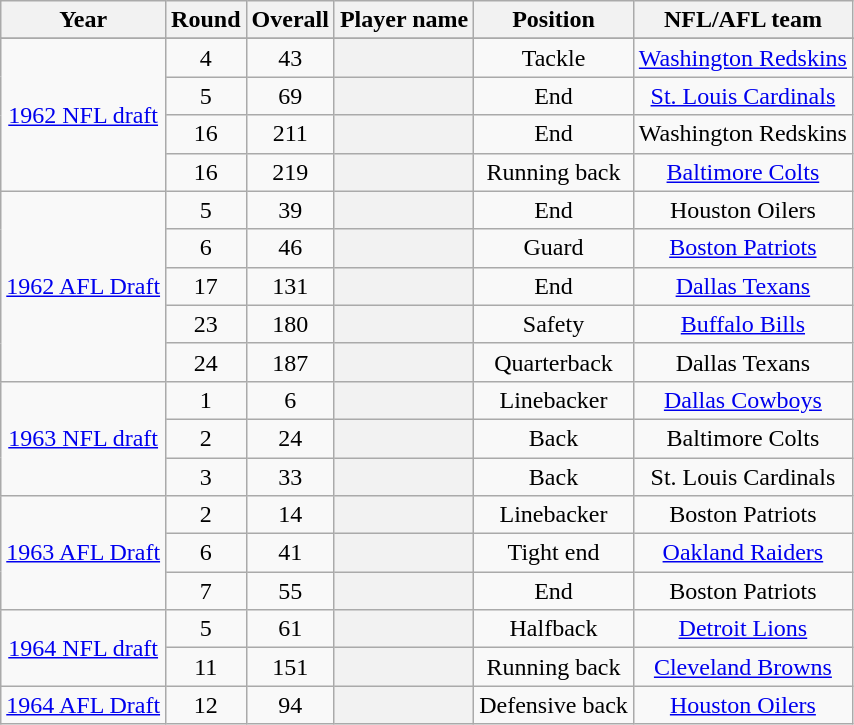<table class="wikitable sortable" style="text-align:center">
<tr>
<th scope="col">Year</th>
<th scope="col">Round</th>
<th scope="col">Overall</th>
<th scope="col">Player name</th>
<th scope="col">Position</th>
<th scope="col">NFL/AFL team</th>
</tr>
<tr>
</tr>
<tr>
<td rowspan=4><a href='#'>1962 NFL draft</a><br></td>
<td>4</td>
<td>43</td>
<th scope="row"></th>
<td>Tackle</td>
<td><a href='#'>Washington Redskins</a></td>
</tr>
<tr>
<td>5</td>
<td>69</td>
<th scope="row"></th>
<td>End</td>
<td><a href='#'>St. Louis Cardinals</a></td>
</tr>
<tr>
<td>16</td>
<td>211</td>
<th scope="row"></th>
<td>End</td>
<td>Washington Redskins</td>
</tr>
<tr>
<td>16</td>
<td>219</td>
<th scope="row"></th>
<td>Running back</td>
<td><a href='#'>Baltimore Colts</a></td>
</tr>
<tr>
<td rowspan=5><a href='#'>1962 AFL Draft</a><br></td>
<td>5</td>
<td>39</td>
<th scope="row"></th>
<td>End</td>
<td>Houston Oilers</td>
</tr>
<tr>
<td>6</td>
<td>46</td>
<th scope="row"></th>
<td>Guard</td>
<td><a href='#'>Boston Patriots</a></td>
</tr>
<tr>
<td>17</td>
<td>131</td>
<th scope="row"></th>
<td>End</td>
<td><a href='#'>Dallas Texans</a></td>
</tr>
<tr>
<td>23</td>
<td>180</td>
<th scope="row"></th>
<td>Safety</td>
<td><a href='#'>Buffalo Bills</a></td>
</tr>
<tr>
<td>24</td>
<td>187</td>
<th scope="row"></th>
<td>Quarterback</td>
<td>Dallas Texans</td>
</tr>
<tr>
<td rowspan=3><a href='#'>1963 NFL draft</a><br></td>
<td>1</td>
<td>6</td>
<th scope="row"></th>
<td>Linebacker</td>
<td><a href='#'>Dallas Cowboys</a></td>
</tr>
<tr>
<td>2</td>
<td>24</td>
<th scope="row"></th>
<td>Back</td>
<td>Baltimore Colts</td>
</tr>
<tr>
<td>3</td>
<td>33</td>
<th scope="row"></th>
<td>Back</td>
<td>St. Louis Cardinals</td>
</tr>
<tr>
<td rowspan=3><a href='#'>1963 AFL Draft</a><br></td>
<td>2</td>
<td>14</td>
<th scope="row"></th>
<td>Linebacker</td>
<td>Boston Patriots</td>
</tr>
<tr>
<td>6</td>
<td>41</td>
<th scope="row"></th>
<td>Tight end</td>
<td><a href='#'>Oakland Raiders</a></td>
</tr>
<tr>
<td>7</td>
<td>55</td>
<th scope="row"></th>
<td>End</td>
<td>Boston Patriots</td>
</tr>
<tr>
<td rowspan=2><a href='#'>1964 NFL draft</a><br></td>
<td>5</td>
<td>61</td>
<th scope="row"></th>
<td>Halfback</td>
<td><a href='#'>Detroit Lions</a></td>
</tr>
<tr>
<td>11</td>
<td>151</td>
<th scope="row"></th>
<td>Running back</td>
<td><a href='#'>Cleveland Browns</a></td>
</tr>
<tr>
<td><a href='#'>1964 AFL Draft</a><br></td>
<td>12</td>
<td>94</td>
<th scope="row"></th>
<td>Defensive back</td>
<td><a href='#'>Houston Oilers</a></td>
</tr>
</table>
